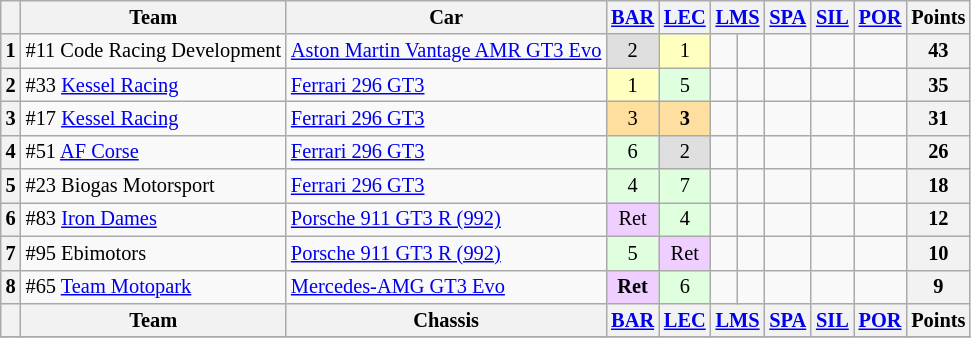<table class="wikitable" style="font-size:85%; text-align:center;">
<tr>
<th></th>
<th>Team</th>
<th>Car</th>
<th><a href='#'>BAR</a><br></th>
<th><a href='#'>LEC</a><br></th>
<th colspan="2"><a href='#'>LMS</a><br></th>
<th><a href='#'>SPA</a><br></th>
<th><a href='#'>SIL</a><br></th>
<th><a href='#'>POR</a><br></th>
<th>Points</th>
</tr>
<tr>
<th>1</th>
<td align=left> #11 Code Racing Development</td>
<td align=left><a href='#'>Aston Martin Vantage AMR GT3 Evo</a></td>
<td style="background:#dfdfdf;">2</td>
<td style="background:#ffffbf;">1</td>
<td></td>
<td></td>
<td></td>
<td></td>
<td></td>
<th>43</th>
</tr>
<tr>
<th>2</th>
<td align=left> #33 <a href='#'>Kessel Racing</a></td>
<td align=left><a href='#'>Ferrari 296 GT3</a></td>
<td style="background:#ffffbf;">1</td>
<td style="background:#dfffdf;">5</td>
<td></td>
<td></td>
<td></td>
<td></td>
<td></td>
<th>35</th>
</tr>
<tr>
<th>3</th>
<td align=left> #17 <a href='#'>Kessel Racing</a></td>
<td align=left><a href='#'>Ferrari 296 GT3</a></td>
<td style="background:#ffdf9f;">3</td>
<td style="background:#ffdf9f;"><strong>3</strong></td>
<td></td>
<td></td>
<td></td>
<td></td>
<td></td>
<th>31</th>
</tr>
<tr>
<th>4</th>
<td align=left> #51 <a href='#'>AF Corse</a></td>
<td align=left><a href='#'>Ferrari 296 GT3</a></td>
<td style="background:#dfffdf;">6</td>
<td style="background:#dfdfdf;">2</td>
<td></td>
<td></td>
<td></td>
<td></td>
<td></td>
<th>26</th>
</tr>
<tr>
<th>5</th>
<td align=left> #23 Biogas Motorsport</td>
<td align=left><a href='#'>Ferrari 296 GT3</a></td>
<td style="background:#dfffdf;">4</td>
<td style="background:#dfffdf;">7</td>
<td></td>
<td></td>
<td></td>
<td></td>
<td></td>
<th>18</th>
</tr>
<tr>
<th>6</th>
<td align=left> #83 <a href='#'>Iron Dames</a></td>
<td align=left><a href='#'>Porsche 911 GT3 R (992)</a></td>
<td style="background:#efcfff;">Ret</td>
<td style="background:#dfffdf;">4</td>
<td></td>
<td></td>
<td></td>
<td></td>
<td></td>
<th>12</th>
</tr>
<tr>
<th>7</th>
<td align=left> #95 Ebimotors</td>
<td align=left><a href='#'>Porsche 911 GT3 R (992)</a></td>
<td style="background:#dfffdf;">5</td>
<td style="background:#efcfff;">Ret</td>
<td></td>
<td></td>
<td></td>
<td></td>
<td></td>
<th>10</th>
</tr>
<tr>
<th>8</th>
<td align=left> #65 <a href='#'>Team Motopark</a></td>
<td align=left><a href='#'>Mercedes-AMG GT3 Evo</a></td>
<td style="background:#efcfff;"><strong>Ret</strong></td>
<td style="background:#dfffdf;">6</td>
<td></td>
<td></td>
<td></td>
<td></td>
<td></td>
<th>9</th>
</tr>
<tr>
<th></th>
<th>Team</th>
<th>Chassis</th>
<th><a href='#'>BAR</a><br></th>
<th><a href='#'>LEC</a><br></th>
<th colspan="2"><a href='#'>LMS</a><br></th>
<th><a href='#'>SPA</a><br></th>
<th><a href='#'>SIL</a><br></th>
<th><a href='#'>POR</a><br></th>
<th>Points</th>
</tr>
<tr>
</tr>
</table>
